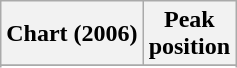<table class="wikitable plainrowheaders" style="text-align:center">
<tr>
<th scope="col">Chart (2006)</th>
<th scope="col">Peak<br>position</th>
</tr>
<tr>
</tr>
<tr>
</tr>
<tr>
</tr>
</table>
